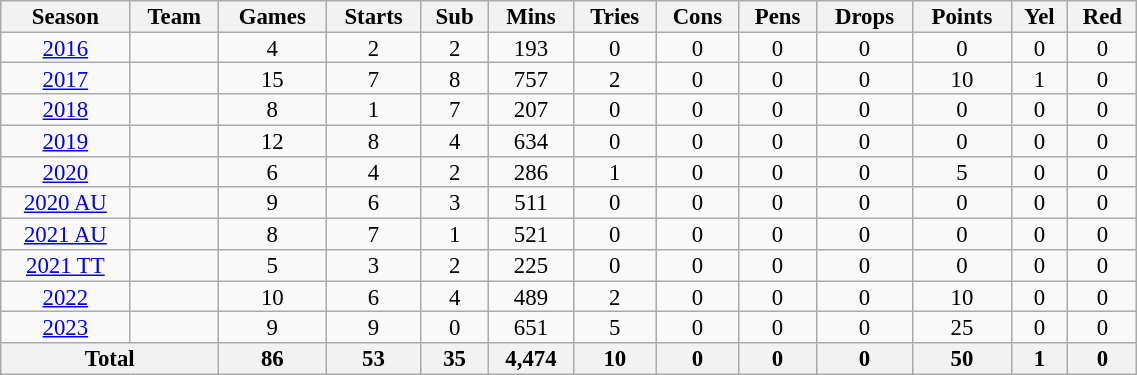<table class="wikitable" style="text-align:center; line-height:90%; font-size:95%; width:60%;">
<tr>
<th>Season</th>
<th>Team</th>
<th>Games</th>
<th>Starts</th>
<th>Sub</th>
<th>Mins</th>
<th>Tries</th>
<th>Cons</th>
<th>Pens</th>
<th>Drops</th>
<th>Points</th>
<th>Yel</th>
<th>Red</th>
</tr>
<tr>
<td><a href='#'>2016</a></td>
<td></td>
<td>4</td>
<td>2</td>
<td>2</td>
<td>193</td>
<td>0</td>
<td>0</td>
<td>0</td>
<td>0</td>
<td>0</td>
<td>0</td>
<td>0</td>
</tr>
<tr>
<td><a href='#'>2017</a></td>
<td></td>
<td>15</td>
<td>7</td>
<td>8</td>
<td>757</td>
<td>2</td>
<td>0</td>
<td>0</td>
<td>0</td>
<td>10</td>
<td>1</td>
<td>0</td>
</tr>
<tr>
<td><a href='#'>2018</a></td>
<td></td>
<td>8</td>
<td>1</td>
<td>7</td>
<td>207</td>
<td>0</td>
<td>0</td>
<td>0</td>
<td>0</td>
<td>0</td>
<td>0</td>
<td>0</td>
</tr>
<tr>
<td><a href='#'>2019</a></td>
<td></td>
<td>12</td>
<td>8</td>
<td>4</td>
<td>634</td>
<td>0</td>
<td>0</td>
<td>0</td>
<td>0</td>
<td>0</td>
<td>0</td>
<td>0</td>
</tr>
<tr>
<td><a href='#'>2020</a></td>
<td></td>
<td>6</td>
<td>4</td>
<td>2</td>
<td>286</td>
<td>1</td>
<td>0</td>
<td>0</td>
<td>0</td>
<td>5</td>
<td>0</td>
<td>0</td>
</tr>
<tr>
<td><a href='#'>2020 AU</a></td>
<td></td>
<td>9</td>
<td>6</td>
<td>3</td>
<td>511</td>
<td>0</td>
<td>0</td>
<td>0</td>
<td>0</td>
<td>0</td>
<td>0</td>
<td>0</td>
</tr>
<tr>
<td><a href='#'>2021 AU</a></td>
<td></td>
<td>8</td>
<td>7</td>
<td>1</td>
<td>521</td>
<td>0</td>
<td>0</td>
<td>0</td>
<td>0</td>
<td>0</td>
<td>0</td>
<td>0</td>
</tr>
<tr>
<td><a href='#'>2021 TT</a></td>
<td></td>
<td>5</td>
<td>3</td>
<td>2</td>
<td>225</td>
<td>0</td>
<td>0</td>
<td>0</td>
<td>0</td>
<td>0</td>
<td>0</td>
<td>0</td>
</tr>
<tr>
<td><a href='#'>2022</a></td>
<td></td>
<td>10</td>
<td>6</td>
<td>4</td>
<td>489</td>
<td>2</td>
<td>0</td>
<td>0</td>
<td>0</td>
<td>10</td>
<td>0</td>
<td>0</td>
</tr>
<tr>
<td><a href='#'>2023</a></td>
<td></td>
<td>9</td>
<td>9</td>
<td>0</td>
<td>651</td>
<td>5</td>
<td>0</td>
<td>0</td>
<td>0</td>
<td>25</td>
<td>0</td>
<td>0</td>
</tr>
<tr>
<th colspan="2">Total</th>
<th>86</th>
<th>53</th>
<th>35</th>
<th>4,474</th>
<th>10</th>
<th>0</th>
<th>0</th>
<th>0</th>
<th>50</th>
<th>1</th>
<th>0</th>
</tr>
</table>
